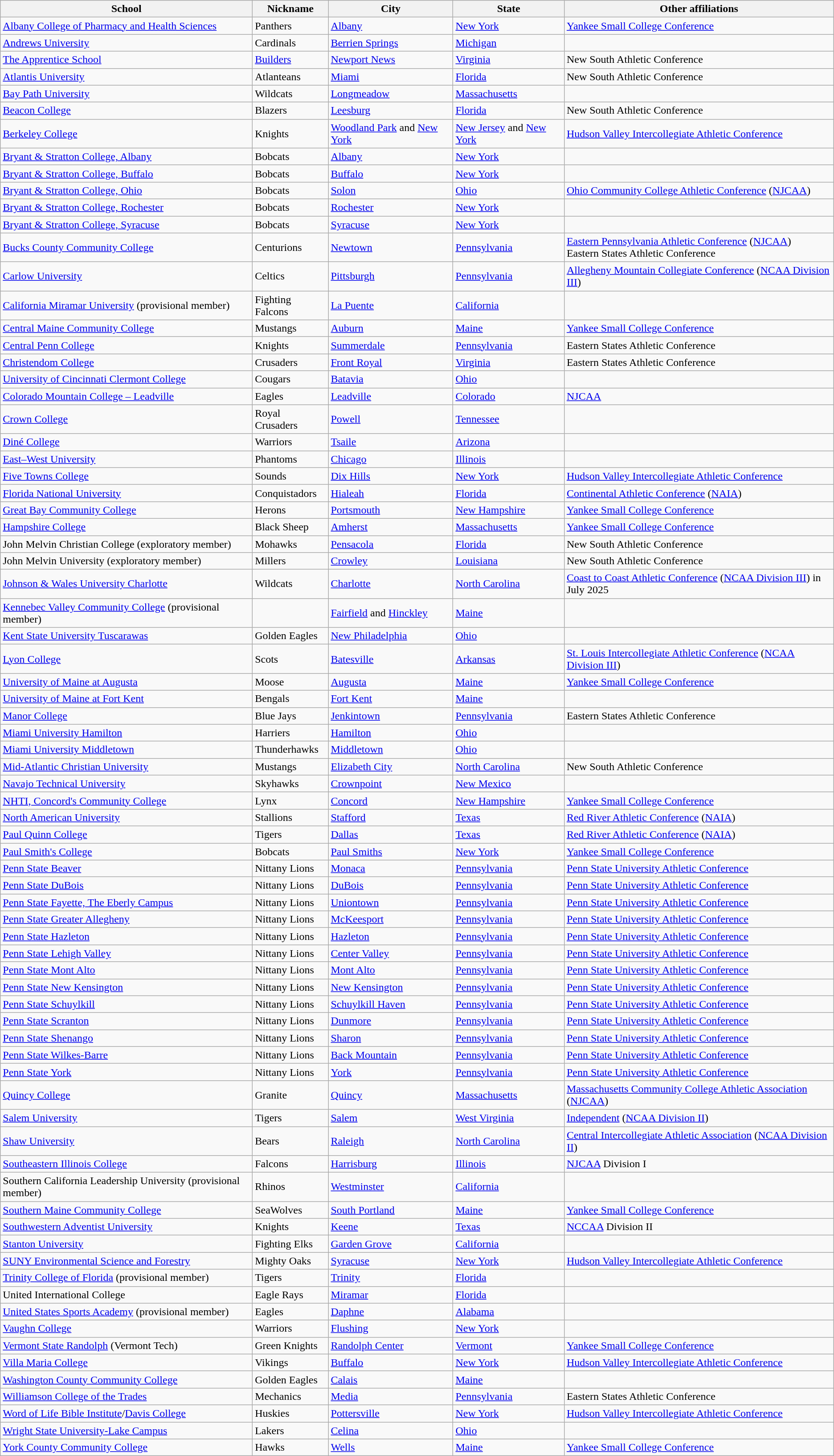<table class="wikitable sortable">
<tr>
<th>School</th>
<th>Nickname</th>
<th>City</th>
<th>State</th>
<th>Other affiliations</th>
</tr>
<tr>
<td><a href='#'>Albany College of Pharmacy and Health Sciences</a></td>
<td>Panthers</td>
<td><a href='#'>Albany</a></td>
<td><a href='#'>New York</a></td>
<td><a href='#'>Yankee Small College Conference</a></td>
</tr>
<tr>
<td><a href='#'>Andrews University</a></td>
<td>Cardinals</td>
<td><a href='#'>Berrien Springs</a></td>
<td><a href='#'>Michigan</a></td>
<td></td>
</tr>
<tr>
<td><a href='#'>The Apprentice School</a></td>
<td><a href='#'>Builders</a></td>
<td><a href='#'>Newport News</a></td>
<td><a href='#'>Virginia</a></td>
<td>New South Athletic Conference</td>
</tr>
<tr>
<td><a href='#'>Atlantis University</a></td>
<td>Atlanteans</td>
<td><a href='#'>Miami</a></td>
<td><a href='#'>Florida</a></td>
<td>New South Athletic Conference</td>
</tr>
<tr>
<td><a href='#'>Bay Path University</a></td>
<td>Wildcats</td>
<td><a href='#'>Longmeadow</a></td>
<td><a href='#'>Massachusetts</a></td>
<td></td>
</tr>
<tr>
<td><a href='#'>Beacon College</a></td>
<td>Blazers</td>
<td><a href='#'>Leesburg</a></td>
<td><a href='#'>Florida</a></td>
<td>New South Athletic Conference</td>
</tr>
<tr>
<td><a href='#'>Berkeley College</a></td>
<td>Knights</td>
<td><a href='#'>Woodland Park</a> and <a href='#'>New York</a></td>
<td><a href='#'>New Jersey</a> and <a href='#'>New York</a></td>
<td><a href='#'>Hudson Valley Intercollegiate Athletic Conference</a></td>
</tr>
<tr>
<td><a href='#'>Bryant & Stratton College, Albany</a></td>
<td>Bobcats</td>
<td><a href='#'>Albany</a></td>
<td><a href='#'>New York</a></td>
<td></td>
</tr>
<tr>
<td><a href='#'>Bryant & Stratton College, Buffalo</a></td>
<td>Bobcats</td>
<td><a href='#'>Buffalo</a></td>
<td><a href='#'>New York</a></td>
<td></td>
</tr>
<tr>
<td><a href='#'>Bryant & Stratton College, Ohio</a></td>
<td>Bobcats</td>
<td><a href='#'>Solon</a></td>
<td><a href='#'>Ohio</a></td>
<td><a href='#'>Ohio Community College Athletic Conference</a> (<a href='#'>NJCAA</a>)</td>
</tr>
<tr>
<td><a href='#'>Bryant & Stratton College, Rochester</a></td>
<td>Bobcats</td>
<td><a href='#'>Rochester</a></td>
<td><a href='#'>New York</a></td>
<td></td>
</tr>
<tr>
<td><a href='#'>Bryant & Stratton College, Syracuse</a></td>
<td>Bobcats</td>
<td><a href='#'>Syracuse</a></td>
<td><a href='#'>New York</a></td>
<td></td>
</tr>
<tr>
<td><a href='#'>Bucks County Community College</a></td>
<td>Centurions</td>
<td><a href='#'>Newtown</a></td>
<td><a href='#'>Pennsylvania</a></td>
<td><a href='#'>Eastern Pennsylvania Athletic Conference</a> (<a href='#'>NJCAA</a>)<br>Eastern States Athletic Conference</td>
</tr>
<tr>
<td><a href='#'>Carlow University</a></td>
<td>Celtics</td>
<td><a href='#'>Pittsburgh</a></td>
<td><a href='#'>Pennsylvania</a></td>
<td><a href='#'>Allegheny Mountain Collegiate Conference</a> (<a href='#'>NCAA Division III</a>)</td>
</tr>
<tr>
<td><a href='#'>California Miramar University</a> (provisional member)</td>
<td>Fighting Falcons</td>
<td><a href='#'>La Puente</a></td>
<td><a href='#'>California</a></td>
<td></td>
</tr>
<tr>
<td><a href='#'>Central Maine Community College</a></td>
<td>Mustangs</td>
<td><a href='#'>Auburn</a></td>
<td><a href='#'>Maine</a></td>
<td><a href='#'>Yankee Small College Conference</a></td>
</tr>
<tr>
<td><a href='#'>Central Penn College</a></td>
<td>Knights</td>
<td><a href='#'>Summerdale</a></td>
<td><a href='#'>Pennsylvania</a></td>
<td>Eastern States Athletic Conference</td>
</tr>
<tr>
<td><a href='#'>Christendom College</a></td>
<td>Crusaders</td>
<td><a href='#'>Front Royal</a></td>
<td><a href='#'>Virginia</a></td>
<td>Eastern States Athletic Conference</td>
</tr>
<tr>
<td><a href='#'>University of Cincinnati Clermont College</a></td>
<td>Cougars</td>
<td><a href='#'>Batavia</a></td>
<td><a href='#'>Ohio</a></td>
<td></td>
</tr>
<tr>
<td><a href='#'>Colorado Mountain College – Leadville</a></td>
<td>Eagles</td>
<td><a href='#'>Leadville</a></td>
<td><a href='#'>Colorado</a></td>
<td><a href='#'>NJCAA</a></td>
</tr>
<tr>
<td><a href='#'>Crown College</a></td>
<td>Royal Crusaders</td>
<td><a href='#'>Powell</a></td>
<td><a href='#'>Tennessee</a></td>
<td></td>
</tr>
<tr>
<td><a href='#'>Diné College</a></td>
<td>Warriors</td>
<td><a href='#'>Tsaile</a></td>
<td><a href='#'>Arizona</a></td>
<td></td>
</tr>
<tr>
<td><a href='#'>East–West University</a></td>
<td>Phantoms</td>
<td><a href='#'>Chicago</a></td>
<td><a href='#'>Illinois</a></td>
<td></td>
</tr>
<tr>
<td><a href='#'>Five Towns College</a></td>
<td>Sounds</td>
<td><a href='#'>Dix Hills</a></td>
<td><a href='#'>New York</a></td>
<td><a href='#'>Hudson Valley Intercollegiate Athletic Conference</a></td>
</tr>
<tr>
<td><a href='#'>Florida National University</a></td>
<td>Conquistadors</td>
<td><a href='#'>Hialeah</a></td>
<td><a href='#'>Florida</a></td>
<td><a href='#'>Continental Athletic Conference</a> (<a href='#'>NAIA</a>)</td>
</tr>
<tr>
<td><a href='#'>Great Bay Community College</a></td>
<td>Herons</td>
<td><a href='#'>Portsmouth</a></td>
<td><a href='#'>New Hampshire</a></td>
<td><a href='#'>Yankee Small College Conference</a></td>
</tr>
<tr>
<td><a href='#'>Hampshire College</a></td>
<td>Black Sheep</td>
<td><a href='#'>Amherst</a></td>
<td><a href='#'>Massachusetts</a></td>
<td><a href='#'>Yankee Small College Conference</a></td>
</tr>
<tr>
<td>John Melvin Christian College (exploratory member)</td>
<td>Mohawks</td>
<td><a href='#'>Pensacola</a></td>
<td><a href='#'>Florida</a></td>
<td>New South Athletic Conference</td>
</tr>
<tr>
<td>John Melvin University (exploratory member)</td>
<td>Millers</td>
<td><a href='#'>Crowley</a></td>
<td><a href='#'>Louisiana</a></td>
<td>New South Athletic Conference</td>
</tr>
<tr>
<td><a href='#'>Johnson & Wales University Charlotte</a></td>
<td>Wildcats</td>
<td><a href='#'>Charlotte</a></td>
<td><a href='#'>North Carolina</a></td>
<td><a href='#'>Coast to Coast Athletic Conference</a> (<a href='#'>NCAA Division III</a>) in July 2025</td>
</tr>
<tr>
<td><a href='#'>Kennebec Valley Community College</a> (provisional member)</td>
<td></td>
<td><a href='#'>Fairfield</a> and <a href='#'>Hinckley</a></td>
<td><a href='#'>Maine</a></td>
<td></td>
</tr>
<tr>
<td><a href='#'>Kent State University Tuscarawas</a></td>
<td>Golden Eagles</td>
<td><a href='#'>New Philadelphia</a></td>
<td><a href='#'>Ohio</a></td>
<td></td>
</tr>
<tr>
<td><a href='#'>Lyon College</a></td>
<td>Scots</td>
<td><a href='#'>Batesville</a></td>
<td><a href='#'>Arkansas</a></td>
<td><a href='#'>St. Louis Intercollegiate Athletic Conference</a> (<a href='#'>NCAA Division III</a>)</td>
</tr>
<tr>
<td><a href='#'>University of Maine at Augusta</a></td>
<td>Moose</td>
<td><a href='#'>Augusta</a></td>
<td><a href='#'>Maine</a></td>
<td><a href='#'>Yankee Small College Conference</a></td>
</tr>
<tr>
<td><a href='#'>University of Maine at Fort Kent</a></td>
<td>Bengals</td>
<td><a href='#'>Fort Kent</a></td>
<td><a href='#'>Maine</a></td>
<td></td>
</tr>
<tr>
<td><a href='#'>Manor College</a></td>
<td>Blue Jays</td>
<td><a href='#'>Jenkintown</a></td>
<td><a href='#'>Pennsylvania</a></td>
<td>Eastern States Athletic Conference</td>
</tr>
<tr>
<td><a href='#'>Miami University Hamilton</a></td>
<td>Harriers</td>
<td><a href='#'>Hamilton</a></td>
<td><a href='#'>Ohio</a></td>
<td></td>
</tr>
<tr>
<td><a href='#'>Miami University Middletown</a></td>
<td>Thunderhawks</td>
<td><a href='#'>Middletown</a></td>
<td><a href='#'>Ohio</a></td>
<td></td>
</tr>
<tr>
<td><a href='#'>Mid-Atlantic Christian University</a></td>
<td>Mustangs</td>
<td><a href='#'>Elizabeth City</a></td>
<td><a href='#'>North Carolina</a></td>
<td>New South Athletic Conference</td>
</tr>
<tr>
<td><a href='#'>Navajo Technical University</a></td>
<td>Skyhawks</td>
<td><a href='#'>Crownpoint</a></td>
<td><a href='#'>New Mexico</a></td>
<td></td>
</tr>
<tr>
<td><a href='#'>NHTI, Concord's Community College</a></td>
<td>Lynx</td>
<td><a href='#'>Concord</a></td>
<td><a href='#'>New Hampshire</a></td>
<td><a href='#'>Yankee Small College Conference</a></td>
</tr>
<tr>
<td><a href='#'>North American University</a></td>
<td>Stallions</td>
<td><a href='#'>Stafford</a></td>
<td><a href='#'>Texas</a></td>
<td><a href='#'>Red River Athletic Conference</a> (<a href='#'>NAIA</a>)</td>
</tr>
<tr>
<td><a href='#'>Paul Quinn College</a></td>
<td>Tigers</td>
<td><a href='#'>Dallas</a></td>
<td><a href='#'>Texas</a></td>
<td><a href='#'>Red River Athletic Conference</a> (<a href='#'>NAIA</a>)</td>
</tr>
<tr>
<td><a href='#'>Paul Smith's College</a></td>
<td>Bobcats</td>
<td><a href='#'>Paul Smiths</a></td>
<td><a href='#'>New York</a></td>
<td><a href='#'>Yankee Small College Conference</a></td>
</tr>
<tr>
<td><a href='#'>Penn State Beaver</a></td>
<td>Nittany Lions</td>
<td><a href='#'>Monaca</a></td>
<td><a href='#'>Pennsylvania</a></td>
<td><a href='#'>Penn State University Athletic Conference</a></td>
</tr>
<tr>
<td><a href='#'>Penn State DuBois</a></td>
<td>Nittany Lions</td>
<td><a href='#'>DuBois</a></td>
<td><a href='#'>Pennsylvania</a></td>
<td><a href='#'>Penn State University Athletic Conference</a></td>
</tr>
<tr>
<td><a href='#'>Penn State Fayette, The Eberly Campus</a></td>
<td>Nittany Lions</td>
<td><a href='#'>Uniontown</a></td>
<td><a href='#'>Pennsylvania</a></td>
<td><a href='#'>Penn State University Athletic Conference</a></td>
</tr>
<tr>
<td><a href='#'>Penn State Greater Allegheny</a></td>
<td>Nittany Lions</td>
<td><a href='#'>McKeesport</a></td>
<td><a href='#'>Pennsylvania</a></td>
<td><a href='#'>Penn State University Athletic Conference</a></td>
</tr>
<tr>
<td><a href='#'>Penn State Hazleton</a></td>
<td>Nittany Lions</td>
<td><a href='#'>Hazleton</a></td>
<td><a href='#'>Pennsylvania</a></td>
<td><a href='#'>Penn State University Athletic Conference</a></td>
</tr>
<tr>
<td><a href='#'>Penn State Lehigh Valley</a></td>
<td>Nittany Lions</td>
<td><a href='#'>Center Valley</a></td>
<td><a href='#'>Pennsylvania</a></td>
<td><a href='#'>Penn State University Athletic Conference</a></td>
</tr>
<tr>
<td><a href='#'>Penn State Mont Alto</a></td>
<td>Nittany Lions</td>
<td><a href='#'>Mont Alto</a></td>
<td><a href='#'>Pennsylvania</a></td>
<td><a href='#'>Penn State University Athletic Conference</a></td>
</tr>
<tr>
<td><a href='#'>Penn State New Kensington</a></td>
<td>Nittany Lions</td>
<td><a href='#'>New Kensington</a></td>
<td><a href='#'>Pennsylvania</a></td>
<td><a href='#'>Penn State University Athletic Conference</a></td>
</tr>
<tr>
<td><a href='#'>Penn State Schuylkill</a></td>
<td>Nittany Lions</td>
<td><a href='#'>Schuylkill Haven</a></td>
<td><a href='#'>Pennsylvania</a></td>
<td><a href='#'>Penn State University Athletic Conference</a></td>
</tr>
<tr>
<td><a href='#'>Penn State Scranton</a></td>
<td>Nittany Lions</td>
<td><a href='#'>Dunmore</a></td>
<td><a href='#'>Pennsylvania</a></td>
<td><a href='#'>Penn State University Athletic Conference</a></td>
</tr>
<tr>
<td><a href='#'>Penn State Shenango</a></td>
<td>Nittany Lions</td>
<td><a href='#'>Sharon</a></td>
<td><a href='#'>Pennsylvania</a></td>
<td><a href='#'>Penn State University Athletic Conference</a></td>
</tr>
<tr>
<td><a href='#'>Penn State Wilkes-Barre</a></td>
<td>Nittany Lions</td>
<td><a href='#'>Back Mountain</a></td>
<td><a href='#'>Pennsylvania</a></td>
<td><a href='#'>Penn State University Athletic Conference</a></td>
</tr>
<tr>
<td><a href='#'>Penn State York</a></td>
<td>Nittany Lions</td>
<td><a href='#'>York</a></td>
<td><a href='#'>Pennsylvania</a></td>
<td><a href='#'>Penn State University Athletic Conference</a></td>
</tr>
<tr>
<td><a href='#'>Quincy College</a></td>
<td>Granite</td>
<td><a href='#'>Quincy</a></td>
<td><a href='#'>Massachusetts</a></td>
<td><a href='#'>Massachusetts Community College Athletic Association</a> (<a href='#'>NJCAA</a>)</td>
</tr>
<tr>
<td><a href='#'>Salem University</a></td>
<td>Tigers</td>
<td><a href='#'>Salem</a></td>
<td><a href='#'>West Virginia</a></td>
<td><a href='#'>Independent</a> (<a href='#'>NCAA Division II</a>)</td>
</tr>
<tr>
<td><a href='#'>Shaw University</a></td>
<td>Bears</td>
<td><a href='#'>Raleigh</a></td>
<td><a href='#'>North Carolina</a></td>
<td><a href='#'>Central Intercollegiate Athletic Association</a> (<a href='#'>NCAA Division II</a>)</td>
</tr>
<tr>
<td><a href='#'>Southeastern Illinois College</a></td>
<td>Falcons</td>
<td><a href='#'>Harrisburg</a></td>
<td><a href='#'>Illinois</a></td>
<td><a href='#'>NJCAA</a> Division I</td>
</tr>
<tr>
<td>Southern California Leadership University (provisional member)</td>
<td>Rhinos</td>
<td><a href='#'>Westminster</a></td>
<td><a href='#'>California</a></td>
<td></td>
</tr>
<tr>
<td><a href='#'>Southern Maine Community College</a></td>
<td>SeaWolves</td>
<td><a href='#'>South Portland</a></td>
<td><a href='#'>Maine</a></td>
<td><a href='#'>Yankee Small College Conference</a></td>
</tr>
<tr>
<td><a href='#'>Southwestern Adventist University</a></td>
<td>Knights</td>
<td><a href='#'>Keene</a></td>
<td><a href='#'>Texas</a></td>
<td><a href='#'>NCCAA</a> Division II</td>
</tr>
<tr>
<td><a href='#'>Stanton University</a></td>
<td>Fighting Elks</td>
<td><a href='#'>Garden Grove</a></td>
<td><a href='#'>California</a></td>
<td></td>
</tr>
<tr>
<td><a href='#'>SUNY Environmental Science and Forestry</a></td>
<td>Mighty Oaks</td>
<td><a href='#'>Syracuse</a></td>
<td><a href='#'>New York</a></td>
<td><a href='#'>Hudson Valley Intercollegiate Athletic Conference</a></td>
</tr>
<tr>
<td><a href='#'>Trinity College of Florida</a> (provisional member)</td>
<td>Tigers</td>
<td><a href='#'>Trinity</a></td>
<td><a href='#'>Florida</a></td>
<td></td>
</tr>
<tr>
<td United International College (Florida)>United International College</td>
<td>Eagle Rays</td>
<td><a href='#'>Miramar</a></td>
<td><a href='#'>Florida</a></td>
<td></td>
</tr>
<tr>
<td><a href='#'>United States Sports Academy</a> (provisional member)</td>
<td>Eagles</td>
<td><a href='#'>Daphne</a></td>
<td><a href='#'>Alabama</a></td>
<td></td>
</tr>
<tr>
<td><a href='#'>Vaughn College</a></td>
<td>Warriors</td>
<td><a href='#'>Flushing</a></td>
<td><a href='#'>New York</a></td>
<td></td>
</tr>
<tr>
<td><a href='#'>Vermont State Randolph</a> (Vermont Tech)</td>
<td>Green Knights</td>
<td><a href='#'>Randolph Center</a></td>
<td><a href='#'>Vermont</a></td>
<td><a href='#'>Yankee Small College Conference</a></td>
</tr>
<tr>
<td><a href='#'>Villa Maria College</a></td>
<td>Vikings</td>
<td><a href='#'>Buffalo</a></td>
<td><a href='#'>New York</a></td>
<td><a href='#'>Hudson Valley Intercollegiate Athletic Conference</a></td>
</tr>
<tr>
<td><a href='#'>Washington County Community College</a></td>
<td>Golden Eagles</td>
<td><a href='#'>Calais</a></td>
<td><a href='#'>Maine</a></td>
<td></td>
</tr>
<tr>
<td><a href='#'>Williamson College of the Trades</a></td>
<td>Mechanics</td>
<td><a href='#'>Media</a></td>
<td><a href='#'>Pennsylvania</a></td>
<td>Eastern States Athletic Conference</td>
</tr>
<tr>
<td><a href='#'>Word of Life Bible Institute</a>/<a href='#'>Davis College</a></td>
<td>Huskies</td>
<td><a href='#'>Pottersville</a></td>
<td><a href='#'>New York</a></td>
<td><a href='#'>Hudson Valley Intercollegiate Athletic Conference</a></td>
</tr>
<tr>
<td><a href='#'>Wright State University-Lake Campus</a></td>
<td>Lakers</td>
<td><a href='#'>Celina</a></td>
<td><a href='#'>Ohio</a></td>
<td></td>
</tr>
<tr>
<td><a href='#'>York County Community College</a></td>
<td>Hawks</td>
<td><a href='#'>Wells</a></td>
<td><a href='#'>Maine</a></td>
<td><a href='#'>Yankee Small College Conference</a></td>
</tr>
</table>
